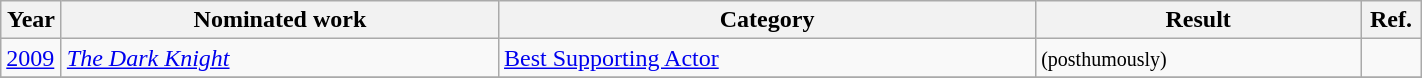<table class="wikitable sortable" width=75%>
<tr>
<th width = 33px>Year</th>
<th>Nominated work</th>
<th>Category</th>
<th>Result</th>
<th width = 33px>Ref.</th>
</tr>
<tr>
<td><a href='#'>2009</a></td>
<td><em><a href='#'>The Dark Knight</a></em></td>
<td><a href='#'>Best Supporting Actor</a></td>
<td> <small>(posthumously)</small></td>
<td></td>
</tr>
<tr>
</tr>
</table>
